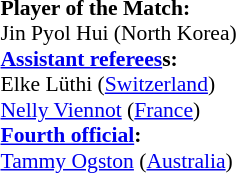<table style="width:100%; font-size:90%;">
<tr>
<td><br><strong>Player of the Match:</strong>
<br> Jin Pyol Hui (North Korea)<br><strong><a href='#'>Assistant referees</a>s:</strong>
<br> Elke Lüthi (<a href='#'>Switzerland</a>)
<br> <a href='#'>Nelly Viennot</a> (<a href='#'>France</a>)
<br><strong><a href='#'>Fourth official</a>:</strong>
<br> <a href='#'>Tammy Ogston</a> (<a href='#'>Australia</a>)</td>
</tr>
</table>
